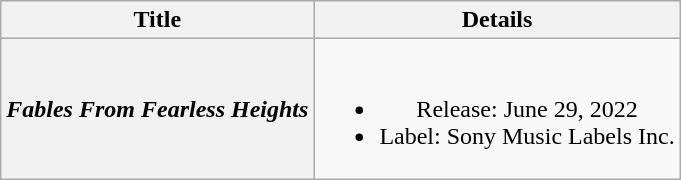<table class="wikitable plainrowheaders" style="text-align:center;">
<tr>
<th scope="col">Title</th>
<th scope="col">Details</th>
</tr>
<tr>
<th scope="row"><em>Fables From Fearless Heights</em></th>
<td><br><ul><li>Release: June 29, 2022</li><li>Label: Sony Music Labels Inc.</li></ul></td>
</tr>
</table>
